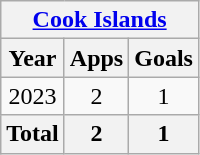<table class="wikitable" style="text-align:center">
<tr>
<th colspan=3><a href='#'>Cook Islands</a></th>
</tr>
<tr>
<th>Year</th>
<th>Apps</th>
<th>Goals</th>
</tr>
<tr>
<td>2023</td>
<td>2</td>
<td>1</td>
</tr>
<tr>
<th>Total</th>
<th>2</th>
<th>1</th>
</tr>
</table>
